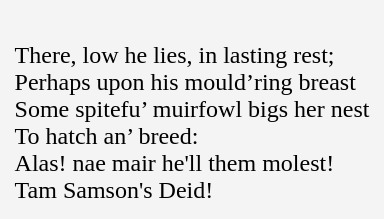<table cellpadding=10 border="0" align=center>
<tr>
<td bgcolor=#f4f4f4><br>There, low he lies, in lasting rest;<br>
Perhaps upon his mould’ring breast<br>
Some spitefu’ muirfowl bigs her nest<br>
To hatch an’ breed:<br>
Alas! nae mair he'll them molest!<br>Tam Samson's Deid!<br></td>
</tr>
</table>
